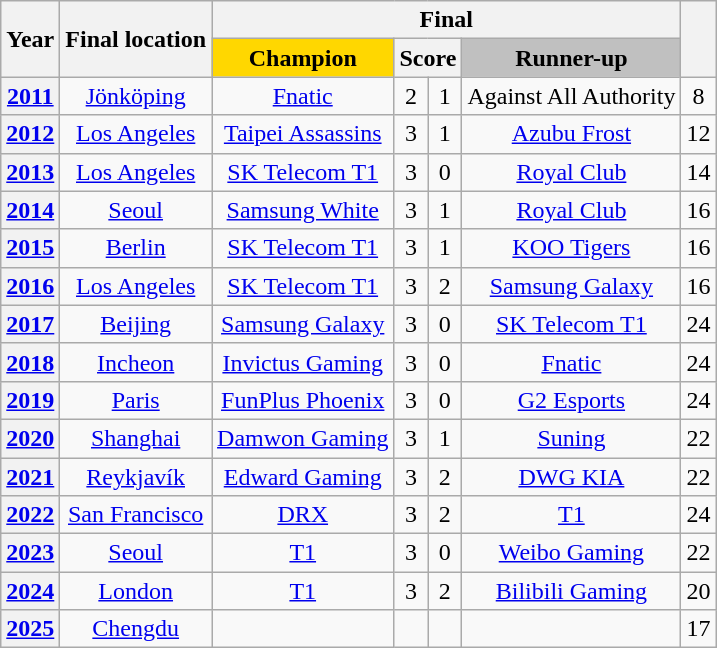<table class="wikitable" style="text-align: left">
<tr>
<th rowspan="2">Year</th>
<th rowspan="2">Final location</th>
<th colspan="4">Final</th>
<th rowspan="2"></th>
</tr>
<tr>
<th style="background:gold;">Champion</th>
<th colspan="2">Score</th>
<th style="background:silver;">Runner-up</th>
</tr>
<tr align="center">
<th><a href='#'>2011</a></th>
<td><a href='#'>Jönköping</a></td>
<td><a href='#'>Fnatic</a></td>
<td style="text-align:center">2</td>
<td style="text-align:center">1</td>
<td>Against All Authority</td>
<td>8</td>
</tr>
<tr align="center">
<th><a href='#'>2012</a></th>
<td><a href='#'>Los Angeles</a></td>
<td><a href='#'>Taipei Assassins</a></td>
<td style="text-align:center">3</td>
<td style="text-align:center">1</td>
<td><a href='#'>Azubu Frost</a></td>
<td>12</td>
</tr>
<tr align="center">
<th><a href='#'>2013</a></th>
<td><a href='#'>Los Angeles</a></td>
<td><a href='#'>SK Telecom T1</a></td>
<td style="text-align:center">3</td>
<td style="text-align:center">0</td>
<td><a href='#'>Royal Club</a></td>
<td>14</td>
</tr>
<tr align="center">
<th><a href='#'>2014</a></th>
<td><a href='#'>Seoul</a></td>
<td><a href='#'>Samsung White</a></td>
<td style="text-align:center">3</td>
<td style="text-align:center">1</td>
<td><a href='#'>Royal Club</a></td>
<td>16</td>
</tr>
<tr align="center">
<th><a href='#'>2015</a></th>
<td><a href='#'>Berlin</a></td>
<td><a href='#'>SK Telecom T1</a></td>
<td style="text-align:center">3</td>
<td style="text-align:center">1</td>
<td><a href='#'>KOO Tigers</a></td>
<td>16</td>
</tr>
<tr align="center">
<th><a href='#'>2016</a></th>
<td><a href='#'>Los Angeles</a></td>
<td><a href='#'>SK Telecom T1</a></td>
<td style="text-align:center">3</td>
<td style="text-align:center">2</td>
<td><a href='#'>Samsung Galaxy</a></td>
<td>16</td>
</tr>
<tr align="center">
<th><a href='#'>2017</a></th>
<td><a href='#'>Beijing</a></td>
<td><a href='#'>Samsung Galaxy</a></td>
<td style="text-align:center">3</td>
<td style="text-align:center">0</td>
<td><a href='#'>SK Telecom T1</a></td>
<td>24</td>
</tr>
<tr align="center">
<th><a href='#'>2018</a></th>
<td><a href='#'>Incheon</a></td>
<td><a href='#'>Invictus Gaming</a></td>
<td style="text-align:center">3</td>
<td style="text-align:center">0</td>
<td><a href='#'>Fnatic</a></td>
<td>24</td>
</tr>
<tr align="center">
<th><a href='#'>2019</a></th>
<td><a href='#'>Paris</a></td>
<td><a href='#'>FunPlus Phoenix</a></td>
<td style="text-align:center">3</td>
<td style="text-align:center">0</td>
<td><a href='#'>G2 Esports</a></td>
<td>24</td>
</tr>
<tr align="center">
<th><a href='#'>2020</a></th>
<td><a href='#'>Shanghai</a></td>
<td><a href='#'>Damwon Gaming</a></td>
<td style="text-align:center">3</td>
<td style="text-align:center">1</td>
<td><a href='#'>Suning</a></td>
<td>22</td>
</tr>
<tr align="center">
<th><a href='#'>2021</a></th>
<td><a href='#'>Reykjavík</a></td>
<td><a href='#'>Edward Gaming</a></td>
<td style="text-align:center">3</td>
<td style="text-align:center">2</td>
<td><a href='#'>DWG KIA</a></td>
<td>22</td>
</tr>
<tr align="center">
<th><a href='#'>2022</a></th>
<td><a href='#'>San Francisco</a></td>
<td><a href='#'>DRX</a></td>
<td style="text-align:center">3</td>
<td style="text-align:center">2</td>
<td><a href='#'>T1</a></td>
<td>24</td>
</tr>
<tr align="center">
<th><a href='#'>2023</a></th>
<td><a href='#'>Seoul</a></td>
<td><a href='#'>T1</a></td>
<td style="text-align:center">3</td>
<td style="text-align:center">0</td>
<td><a href='#'>Weibo Gaming</a></td>
<td>22</td>
</tr>
<tr align="center">
<th><a href='#'>2024</a></th>
<td><a href='#'>London</a></td>
<td><a href='#'>T1</a></td>
<td style="text-align:center">3</td>
<td style="text-align:center">2</td>
<td><a href='#'>Bilibili Gaming</a></td>
<td>20</td>
</tr>
<tr align="center">
<th><a href='#'>2025</a></th>
<td><a href='#'>Chengdu</a></td>
<td></td>
<td></td>
<td></td>
<td></td>
<td>17</td>
</tr>
</table>
